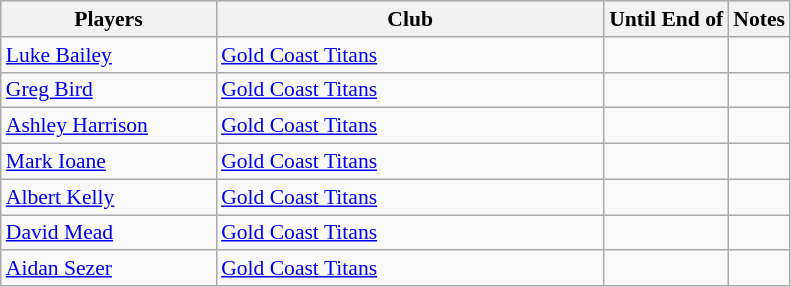<table class="wikitable" style="font-size:90%">
<tr bgcolor="#efefef">
<th style="width:9.5em">Players</th>
<th style="width:17.5em">Club</th>
<th>Until End of</th>
<th>Notes</th>
</tr>
<tr>
<td><a href='#'>Luke Bailey</a></td>
<td> <a href='#'>Gold Coast Titans</a></td>
<td></td>
<td></td>
</tr>
<tr>
<td><a href='#'>Greg Bird</a></td>
<td> <a href='#'>Gold Coast Titans</a></td>
<td></td>
<td></td>
</tr>
<tr>
<td><a href='#'>Ashley Harrison</a></td>
<td> <a href='#'>Gold Coast Titans</a></td>
<td></td>
<td></td>
</tr>
<tr>
<td><a href='#'>Mark Ioane</a></td>
<td> <a href='#'>Gold Coast Titans</a></td>
<td></td>
<td></td>
</tr>
<tr>
<td><a href='#'>Albert Kelly</a></td>
<td> <a href='#'>Gold Coast Titans</a></td>
<td></td>
<td></td>
</tr>
<tr>
<td><a href='#'>David Mead</a></td>
<td> <a href='#'>Gold Coast Titans</a></td>
<td></td>
<td></td>
</tr>
<tr>
<td><a href='#'>Aidan Sezer</a></td>
<td> <a href='#'>Gold Coast Titans</a></td>
<td></td>
<td></td>
</tr>
</table>
